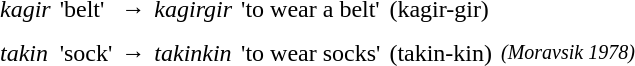<table style="line-height: 1.4em;" cellpadding="2">
<tr>
<td> </td>
<td> </td>
<td><em>kagir</em></td>
<td>'belt'</td>
<td>→</td>
<td><em>kagirgir</em></td>
<td>'to wear a belt'</td>
<td>(kagir-gir)</td>
</tr>
<tr>
<td> </td>
<td> </td>
<td><em>takin</em></td>
<td>'sock'</td>
<td>→</td>
<td><em>takinkin</em></td>
<td>'to wear socks'</td>
<td>(takin-kin)</td>
<td><small><cite>(Moravsik 1978)</cite></small></td>
</tr>
</table>
